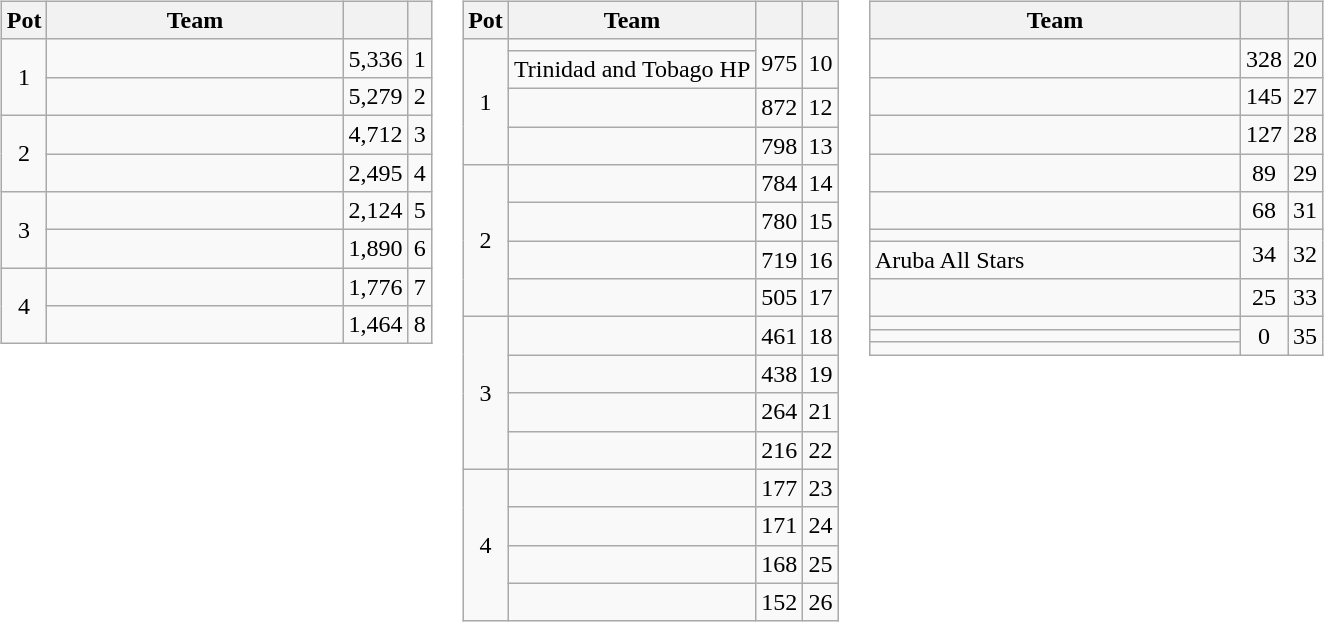<table>
<tr style="vertical-align:top">
<td><br><table class="wikitable" style="text-align:center">
<tr>
<th>Pot</th>
<th style="width:190px">Team</th>
<th></th>
<th></th>
</tr>
<tr>
<td rowspan="2">1</td>
<td style="text-align:left"></td>
<td>5,336</td>
<td>1</td>
</tr>
<tr>
<td style="text-align:left"></td>
<td>5,279</td>
<td>2</td>
</tr>
<tr>
<td rowspan="2">2</td>
<td style="text-align:left"></td>
<td>4,712</td>
<td>3</td>
</tr>
<tr>
<td style="text-align:left"></td>
<td>2,495</td>
<td>4</td>
</tr>
<tr>
<td rowspan="2">3</td>
<td style="text-align:left"></td>
<td>2,124</td>
<td>5</td>
</tr>
<tr>
<td style="text-align:left"></td>
<td>1,890</td>
<td>6</td>
</tr>
<tr>
<td rowspan="2">4</td>
<td style="text-align:left"></td>
<td>1,776</td>
<td>7</td>
</tr>
<tr>
<td style="text-align:left"></td>
<td>1,464</td>
<td>8</td>
</tr>
</table>
</td>
<td><br><table class="wikitable" style="text-align:center">
<tr>
<th>Pot</th>
<th>Team</th>
<th></th>
<th></th>
</tr>
<tr>
<td rowspan="4">1</td>
<td style="text-align:left"></td>
<td rowspan=2>975</td>
<td rowspan=2>10</td>
</tr>
<tr>
<td> Trinidad and Tobago HP</td>
</tr>
<tr>
<td style="text-align:left"></td>
<td>872</td>
<td>12</td>
</tr>
<tr>
<td style="text-align:left"></td>
<td>798</td>
<td>13</td>
</tr>
<tr>
<td rowspan="4">2</td>
<td style="text-align:left"></td>
<td>784</td>
<td>14</td>
</tr>
<tr>
<td style="text-align:left"></td>
<td>780</td>
<td>15</td>
</tr>
<tr>
<td style="text-align:left"></td>
<td>719</td>
<td>16</td>
</tr>
<tr>
<td style="text-align:left"></td>
<td>505</td>
<td>17</td>
</tr>
<tr>
<td rowspan="4">3</td>
<td style="text-align:left"></td>
<td>461</td>
<td>18</td>
</tr>
<tr>
<td style="text-align:left"></td>
<td>438</td>
<td>19</td>
</tr>
<tr>
<td style="text-align:left"></td>
<td>264</td>
<td>21</td>
</tr>
<tr>
<td style="text-align:left"></td>
<td>216</td>
<td>22</td>
</tr>
<tr>
<td rowspan="4">4</td>
<td style="text-align:left"></td>
<td>177</td>
<td>23</td>
</tr>
<tr>
<td style="text-align:left"></td>
<td>171</td>
<td>24</td>
</tr>
<tr>
<td style="text-align:left"></td>
<td>168</td>
<td>25</td>
</tr>
<tr>
<td style="text-align:left"></td>
<td>152</td>
<td>26</td>
</tr>
</table>
</td>
<td><br><table class="wikitable" style="text-align:center">
<tr>
<th style="width:240px">Team</th>
<th></th>
<th></th>
</tr>
<tr>
<td style="text-align:left"></td>
<td>328</td>
<td>20</td>
</tr>
<tr>
<td style="text-align:left"></td>
<td>145</td>
<td>27</td>
</tr>
<tr>
<td style="text-align:left"></td>
<td>127</td>
<td>28</td>
</tr>
<tr>
<td style="text-align:left"></td>
<td>89</td>
<td>29</td>
</tr>
<tr>
<td style="text-align:left"></td>
<td>68</td>
<td>31</td>
</tr>
<tr>
<td style="text-align:left"></td>
<td rowspan=2>34</td>
<td rowspan=2>32</td>
</tr>
<tr>
<td style="text-align:left"> Aruba All Stars</td>
</tr>
<tr>
<td style="text-align:left"></td>
<td>25</td>
<td>33</td>
</tr>
<tr>
<td style="text-align:left"></td>
<td rowspan=3>0</td>
<td rowspan=3>35</td>
</tr>
<tr>
<td style="text-align:left"></td>
</tr>
<tr>
<td style="text-align:left"></td>
</tr>
</table>
</td>
</tr>
</table>
